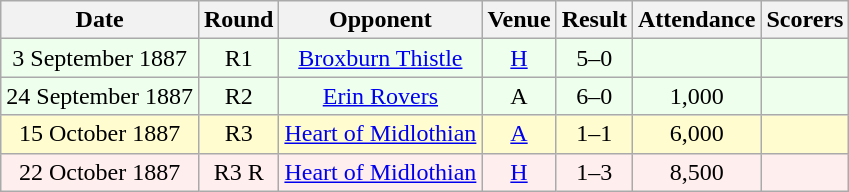<table class="wikitable sortable" style="font-size:100%; text-align:center">
<tr>
<th>Date</th>
<th>Round</th>
<th>Opponent</th>
<th>Venue</th>
<th>Result</th>
<th>Attendance</th>
<th>Scorers</th>
</tr>
<tr bgcolor = "#eeffee">
<td>3 September 1887</td>
<td>R1</td>
<td><a href='#'>Broxburn Thistle</a></td>
<td><a href='#'>H</a></td>
<td>5–0</td>
<td></td>
<td></td>
</tr>
<tr bgcolor = "#eeffee">
<td>24 September 1887</td>
<td>R2</td>
<td><a href='#'>Erin Rovers</a></td>
<td>A</td>
<td>6–0</td>
<td>1,000</td>
<td></td>
</tr>
<tr bgcolor = "#fffdd">
<td>15 October 1887</td>
<td>R3</td>
<td><a href='#'>Heart of Midlothian</a></td>
<td><a href='#'>A</a></td>
<td>1–1</td>
<td>6,000</td>
<td></td>
</tr>
<tr bgcolor = "#ffeeee">
<td>22 October 1887</td>
<td>R3 R</td>
<td><a href='#'>Heart of Midlothian</a></td>
<td><a href='#'>H</a></td>
<td>1–3</td>
<td>8,500</td>
<td></td>
</tr>
</table>
